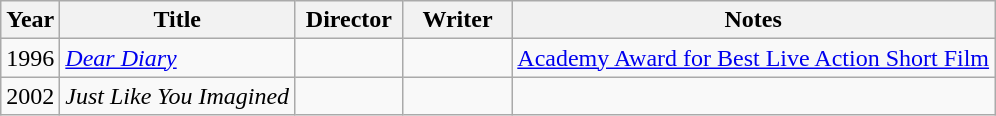<table class="wikitable">
<tr>
<th>Year</th>
<th>Title</th>
<th width=65>Director</th>
<th width=65>Writer</th>
<th>Notes</th>
</tr>
<tr>
<td>1996</td>
<td><em><a href='#'>Dear Diary</a></em></td>
<td></td>
<td></td>
<td><a href='#'>Academy Award for Best Live Action Short Film</a></td>
</tr>
<tr>
<td>2002</td>
<td><em>Just Like You Imagined</em></td>
<td></td>
<td></td>
<td></td>
</tr>
</table>
